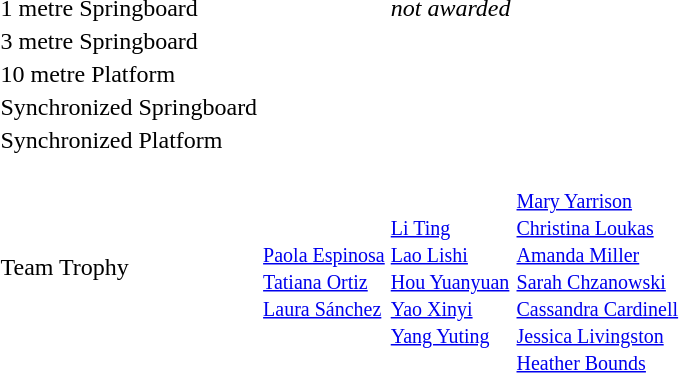<table>
<tr>
<td>1 metre Springboard</td>
<td><br></td>
<td><em>not awarded</em></td>
<td></td>
</tr>
<tr>
<td>3 metre Springboard</td>
<td></td>
<td></td>
<td></td>
</tr>
<tr>
<td>10 metre Platform</td>
<td></td>
<td></td>
<td></td>
</tr>
<tr>
<td>Synchronized Springboard</td>
<td></td>
<td></td>
<td></td>
</tr>
<tr>
<td>Synchronized Platform</td>
<td></td>
<td></td>
<td></td>
</tr>
<tr>
<td>Team Trophy</td>
<td><br><small><a href='#'>Paola Espinosa</a><br><a href='#'>Tatiana Ortiz</a><br><a href='#'>Laura Sánchez</a></small></td>
<td><br><small><a href='#'>Li Ting</a><br><a href='#'>Lao Lishi</a><br><a href='#'>Hou Yuanyuan</a><br><a href='#'>Yao Xinyi</a><br><a href='#'>Yang Yuting</a></small></td>
<td><br><small><a href='#'>Mary Yarrison</a><br><a href='#'>Christina Loukas</a><br><a href='#'>Amanda Miller</a><br><a href='#'>Sarah Chzanowski</a><br><a href='#'>Cassandra Cardinell</a><br><a href='#'>Jessica Livingston</a><br><a href='#'>Heather Bounds</a></small></td>
</tr>
</table>
